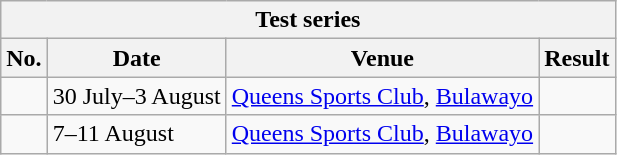<table class="wikitable">
<tr>
<th colspan="4">Test series</th>
</tr>
<tr>
<th>No.</th>
<th>Date</th>
<th>Venue</th>
<th>Result</th>
</tr>
<tr>
<td></td>
<td>30 July–3 August</td>
<td><a href='#'>Queens Sports Club</a>, <a href='#'>Bulawayo</a></td>
<td></td>
</tr>
<tr>
<td></td>
<td>7–11 August</td>
<td><a href='#'>Queens Sports Club</a>, <a href='#'>Bulawayo</a></td>
<td></td>
</tr>
</table>
